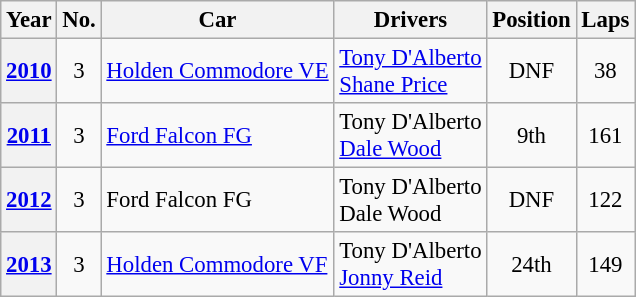<table class="wikitable" style="font-size: 95%;">
<tr>
<th>Year</th>
<th>No.</th>
<th>Car</th>
<th>Drivers</th>
<th>Position</th>
<th>Laps</th>
</tr>
<tr>
<th><a href='#'>2010</a></th>
<td align="center">3</td>
<td><a href='#'>Holden Commodore VE</a></td>
<td> <a href='#'>Tony D'Alberto</a><br> <a href='#'>Shane Price</a></td>
<td align="center">DNF</td>
<td align="center">38</td>
</tr>
<tr>
<th><a href='#'>2011</a></th>
<td align="center">3</td>
<td><a href='#'>Ford Falcon FG</a></td>
<td> Tony D'Alberto<br> <a href='#'>Dale Wood</a></td>
<td align="center">9th</td>
<td align="center">161</td>
</tr>
<tr>
<th><a href='#'>2012</a></th>
<td align="center">3</td>
<td>Ford Falcon FG</td>
<td> Tony D'Alberto<br> Dale Wood</td>
<td align="center">DNF</td>
<td align="center">122</td>
</tr>
<tr>
<th><a href='#'>2013</a></th>
<td align="center">3</td>
<td><a href='#'>Holden Commodore VF</a></td>
<td> Tony D'Alberto<br> <a href='#'>Jonny Reid</a></td>
<td align="center">24th</td>
<td align="center">149</td>
</tr>
</table>
